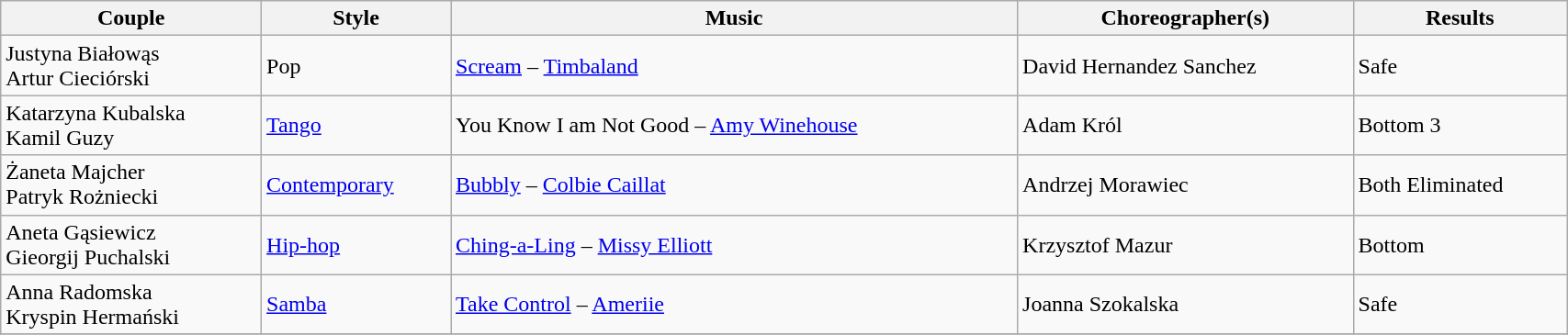<table class="wikitable" width="90%">
<tr>
<th>Couple</th>
<th>Style</th>
<th>Music</th>
<th>Choreographer(s)</th>
<th>Results</th>
</tr>
<tr>
<td>Justyna Białowąs<br>Artur Cieciórski</td>
<td>Pop</td>
<td><a href='#'>Scream</a> – <a href='#'>Timbaland</a></td>
<td>David Hernandez Sanchez</td>
<td>Safe</td>
</tr>
<tr>
<td>Katarzyna Kubalska<br>Kamil Guzy</td>
<td><a href='#'>Tango</a></td>
<td>You Know I am Not Good – <a href='#'>Amy Winehouse</a></td>
<td>Adam Król</td>
<td>Bottom 3</td>
</tr>
<tr>
<td>Żaneta Majcher<br>Patryk Rożniecki</td>
<td><a href='#'>Contemporary</a></td>
<td><a href='#'>Bubbly</a> – <a href='#'>Colbie Caillat</a></td>
<td>Andrzej Morawiec</td>
<td>Both Eliminated</td>
</tr>
<tr>
<td>Aneta Gąsiewicz<br>Gieorgij Puchalski</td>
<td><a href='#'>Hip-hop</a></td>
<td><a href='#'>Ching-a-Ling</a> – <a href='#'>Missy Elliott</a></td>
<td>Krzysztof Mazur</td>
<td>Bottom</td>
</tr>
<tr>
<td>Anna Radomska<br>Kryspin Hermański</td>
<td><a href='#'>Samba</a></td>
<td><a href='#'>Take Control</a> – <a href='#'>Ameriie</a></td>
<td>Joanna Szokalska</td>
<td>Safe</td>
</tr>
<tr>
</tr>
</table>
